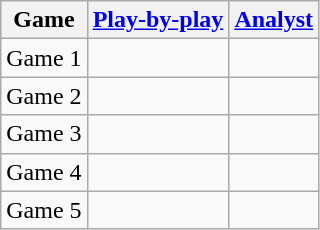<table class=wikitable>
<tr>
<th>Game</th>
<th><a href='#'>Play-by-play</a></th>
<th><a href='#'>Analyst</a></th>
</tr>
<tr>
<td>Game 1</td>
<td></td>
<td></td>
</tr>
<tr>
<td>Game 2</td>
<td></td>
<td></td>
</tr>
<tr>
<td>Game 3</td>
<td></td>
<td></td>
</tr>
<tr>
<td>Game 4</td>
<td></td>
<td></td>
</tr>
<tr>
<td>Game 5</td>
<td></td>
<td></td>
</tr>
</table>
